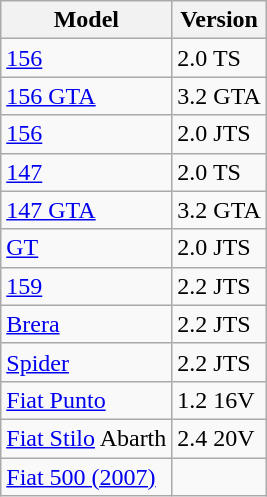<table class="wikitable">
<tr>
<th>Model</th>
<th>Version</th>
</tr>
<tr>
<td><a href='#'>156</a></td>
<td>2.0 TS</td>
</tr>
<tr>
<td><a href='#'>156 GTA</a></td>
<td>3.2 GTA</td>
</tr>
<tr>
<td><a href='#'>156</a></td>
<td>2.0 JTS</td>
</tr>
<tr>
<td><a href='#'>147</a></td>
<td>2.0 TS</td>
</tr>
<tr>
<td><a href='#'>147 GTA</a></td>
<td>3.2 GTA</td>
</tr>
<tr>
<td><a href='#'>GT</a></td>
<td>2.0 JTS</td>
</tr>
<tr>
<td><a href='#'>159</a></td>
<td>2.2 JTS</td>
</tr>
<tr>
<td><a href='#'>Brera</a></td>
<td>2.2 JTS</td>
</tr>
<tr>
<td><a href='#'>Spider</a></td>
<td>2.2 JTS</td>
</tr>
<tr>
<td><a href='#'>Fiat Punto</a></td>
<td>1.2 16V</td>
</tr>
<tr>
<td><a href='#'>Fiat Stilo</a> Abarth</td>
<td>2.4 20V</td>
</tr>
<tr>
<td><a href='#'>Fiat 500 (2007)</a></td>
<td></td>
</tr>
</table>
